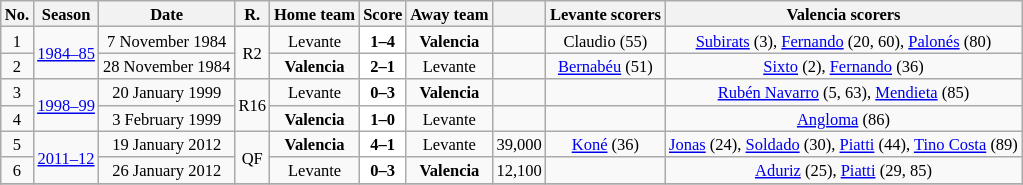<table class="wikitable" style="text-align: center; width=25%; font-size: 11px">
<tr>
<th>No.</th>
<th>Season</th>
<th>Date</th>
<th>R.</th>
<th>Home team</th>
<th>Score</th>
<th>Away team</th>
<th></th>
<th>Levante scorers</th>
<th>Valencia scorers</th>
</tr>
<tr>
<td>1</td>
<td rowspan=2><a href='#'>1984–85</a></td>
<td>7 November 1984</td>
<td rowspan=2>R2</td>
<td>Levante</td>
<td style="color:#000000; background:#FFFFFF"><strong>1–4</strong></td>
<td><strong>Valencia</strong></td>
<td></td>
<td>Claudio (55)</td>
<td><a href='#'>Subirats</a> (3), <a href='#'>Fernando</a> (20, 60), <a href='#'>Palonés</a> (80)</td>
</tr>
<tr>
<td>2</td>
<td>28 November 1984</td>
<td><strong>Valencia</strong></td>
<td style="color:#000000; background:#FFFFFF"><strong>2–1</strong></td>
<td>Levante</td>
<td></td>
<td><a href='#'>Bernabéu</a> (51)</td>
<td><a href='#'>Sixto</a> (2), <a href='#'>Fernando</a> (36)</td>
</tr>
<tr>
<td>3</td>
<td rowspan=2><a href='#'>1998–99</a></td>
<td>20 January 1999</td>
<td rowspan=2>R16</td>
<td>Levante</td>
<td style="color:#000000; background:#FFFFFF"><strong>0–3</strong></td>
<td><strong>Valencia</strong></td>
<td></td>
<td></td>
<td><a href='#'>Rubén Navarro</a> (5, 63), <a href='#'>Mendieta</a> (85)</td>
</tr>
<tr>
<td>4</td>
<td>3 February 1999</td>
<td><strong>Valencia</strong></td>
<td style="color:#000000; background:#FFFFFF"><strong>1–0</strong></td>
<td>Levante</td>
<td></td>
<td></td>
<td><a href='#'>Angloma</a> (86)</td>
</tr>
<tr>
<td>5</td>
<td rowspan=2><a href='#'>2011–12</a></td>
<td>19 January 2012</td>
<td rowspan=2>QF</td>
<td><strong>Valencia</strong></td>
<td style="color:#000000; background:#FFFFFF"><strong>4–1</strong></td>
<td>Levante</td>
<td>39,000</td>
<td><a href='#'>Koné</a> (36)</td>
<td><a href='#'>Jonas</a> (24), <a href='#'>Soldado</a> (30), <a href='#'>Piatti</a> (44), <a href='#'>Tino Costa</a> (89)</td>
</tr>
<tr>
<td>6</td>
<td>26 January 2012</td>
<td>Levante</td>
<td style="color:#000000; background:#FFFFFF"><strong>0–3</strong></td>
<td><strong>Valencia</strong></td>
<td>12,100</td>
<td></td>
<td><a href='#'>Aduriz</a> (25), <a href='#'>Piatti</a> (29, 85)</td>
</tr>
<tr>
</tr>
</table>
